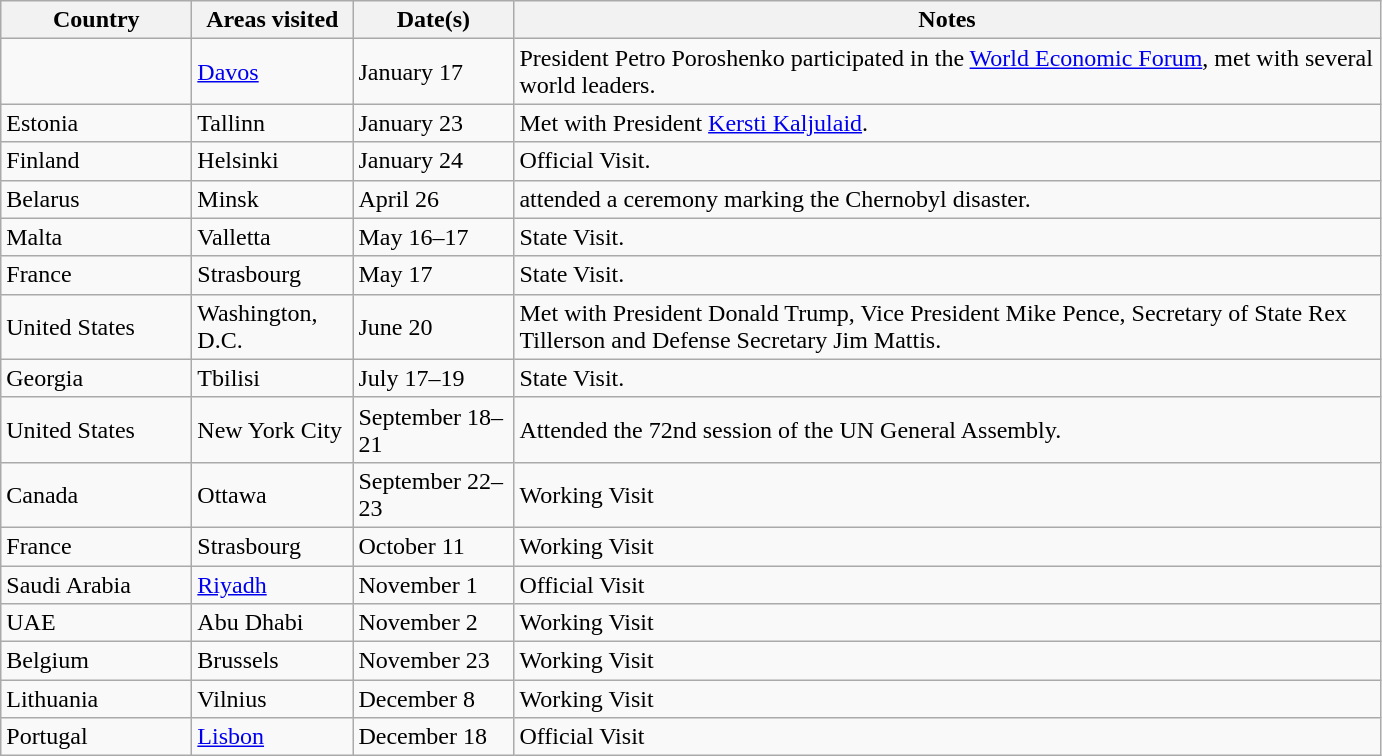<table class=wikitable>
<tr>
<th width=120>Country</th>
<th width=100>Areas visited</th>
<th width=100>Date(s)</th>
<th width=570>Notes</th>
</tr>
<tr>
<td></td>
<td><a href='#'>Davos</a></td>
<td>January 17</td>
<td>President Petro Poroshenko participated in the <a href='#'>World Economic Forum</a>, met with several world leaders.</td>
</tr>
<tr>
<td>Estonia</td>
<td>Tallinn</td>
<td>January 23</td>
<td>Met with President <a href='#'>Kersti Kaljulaid</a>.</td>
</tr>
<tr>
<td>Finland</td>
<td>Helsinki</td>
<td>January 24</td>
<td>Official Visit.</td>
</tr>
<tr>
<td>Belarus</td>
<td>Minsk</td>
<td>April 26</td>
<td>attended a ceremony marking the Chernobyl disaster.</td>
</tr>
<tr>
<td>Malta</td>
<td>Valletta</td>
<td>May 16–17</td>
<td>State Visit.</td>
</tr>
<tr>
<td>France</td>
<td>Strasbourg</td>
<td>May 17</td>
<td>State Visit.</td>
</tr>
<tr>
<td>United States</td>
<td>Washington, D.C.</td>
<td>June 20</td>
<td>Met with President Donald Trump, Vice President Mike Pence, Secretary of State Rex Tillerson and Defense Secretary Jim Mattis.</td>
</tr>
<tr>
<td>Georgia</td>
<td>Tbilisi</td>
<td>July 17–19</td>
<td>State Visit.</td>
</tr>
<tr>
<td>United States</td>
<td>New York City</td>
<td>September 18–21</td>
<td>Attended the 72nd session of the UN General Assembly.</td>
</tr>
<tr>
<td>Canada</td>
<td>Ottawa</td>
<td>September 22–23</td>
<td>Working Visit</td>
</tr>
<tr>
<td>France</td>
<td>Strasbourg</td>
<td>October 11</td>
<td>Working Visit</td>
</tr>
<tr>
<td>Saudi Arabia</td>
<td><a href='#'>Riyadh</a></td>
<td>November 1</td>
<td>Official Visit</td>
</tr>
<tr>
<td>UAE</td>
<td>Abu Dhabi</td>
<td>November 2</td>
<td>Working Visit</td>
</tr>
<tr>
<td>Belgium</td>
<td>Brussels</td>
<td>November 23</td>
<td>Working Visit</td>
</tr>
<tr>
<td>Lithuania</td>
<td>Vilnius</td>
<td>December 8</td>
<td>Working Visit</td>
</tr>
<tr>
<td>Portugal</td>
<td><a href='#'>Lisbon</a></td>
<td>December 18</td>
<td>Official Visit</td>
</tr>
</table>
